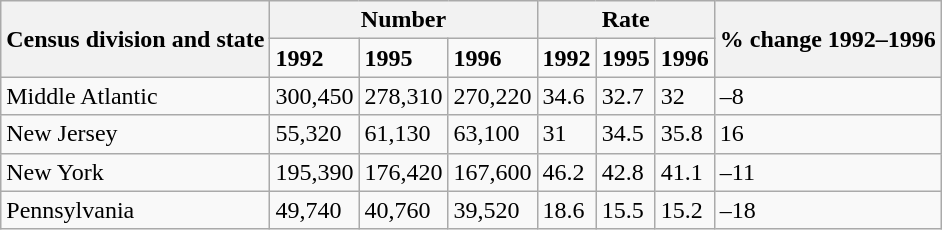<table class="wikitable">
<tr>
<th rowspan="2">Census division and state</th>
<th colspan="3">Number</th>
<th colspan="3">Rate</th>
<th rowspan="2">% change 1992–1996</th>
</tr>
<tr>
<td><strong>1992</strong></td>
<td><strong>1995</strong></td>
<td><strong>1996</strong></td>
<td><strong>1992</strong></td>
<td><strong>1995</strong></td>
<td><strong>1996</strong></td>
</tr>
<tr>
<td>Middle Atlantic</td>
<td>300,450</td>
<td>278,310</td>
<td>270,220</td>
<td>34.6</td>
<td>32.7</td>
<td>32</td>
<td>–8</td>
</tr>
<tr>
<td>New Jersey</td>
<td>55,320</td>
<td>61,130</td>
<td>63,100</td>
<td>31</td>
<td>34.5</td>
<td>35.8</td>
<td>16</td>
</tr>
<tr>
<td>New York</td>
<td>195,390</td>
<td>176,420</td>
<td>167,600</td>
<td>46.2</td>
<td>42.8</td>
<td>41.1</td>
<td>–11</td>
</tr>
<tr>
<td>Pennsylvania</td>
<td>49,740</td>
<td>40,760</td>
<td>39,520</td>
<td>18.6</td>
<td>15.5</td>
<td>15.2</td>
<td>–18</td>
</tr>
</table>
